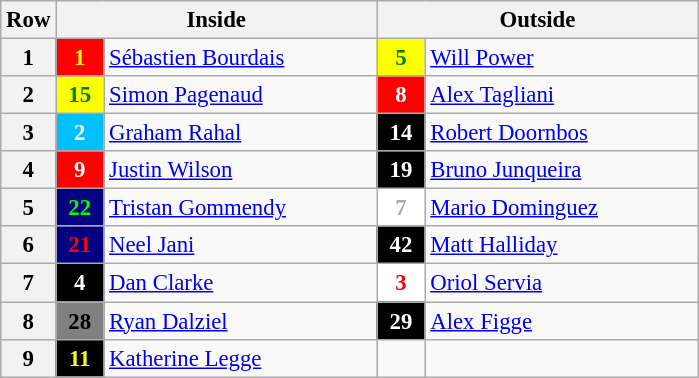<table class="wikitable" style="font-size: 95%;">
<tr>
<th>Row</th>
<th colspan=2>Inside</th>
<th colspan=2>Outside</th>
</tr>
<tr>
<th>1</th>
<td style="background:red; color:yellow;" align=center width="25"><strong>1</strong></td>
<td> <a href='#'>Sébastien Bourdais</a></td>
<td style="background:yellow; color:green;" align="center" width="25"><strong>5</strong></td>
<td width="175"> <a href='#'>Will Power</a></td>
</tr>
<tr>
<th>2</th>
<td style="background:yellow; color:green;" align=center width="25"><strong>15</strong></td>
<td> <a href='#'>Simon Pagenaud</a></td>
<td style="background:red; color:white;" align=center width="25"><strong>8</strong></td>
<td> <a href='#'>Alex Tagliani</a></td>
</tr>
<tr>
<th>3</th>
<td style="background:DeepSkyBlue; color:white;" align=center width="25"><strong>2</strong></td>
<td width="175"> <a href='#'>Graham Rahal</a></td>
<td style="background:black; color:white;" align="center" width="25"><strong>14</strong></td>
<td width="175"> <a href='#'>Robert Doornbos</a></td>
</tr>
<tr>
<th>4</th>
<td style="background:red; color:white;" align=center width="25"><strong>9</strong></td>
<td> <a href='#'>Justin Wilson</a></td>
<td style="background:black; color:white;" align="center" width="25"><strong>19</strong></td>
<td> <a href='#'>Bruno Junqueira</a></td>
</tr>
<tr>
<th>5</th>
<td style="background:navy; color:lime;" align=center width="25"><strong>22</strong></td>
<td> <a href='#'>Tristan Gommendy</a></td>
<td style="background:white; color:DarkGrey;" align=center width="25"><strong>7</strong></td>
<td> <a href='#'>Mario Dominguez</a></td>
</tr>
<tr>
<th>6</th>
<td style="background:navy; color:red;" align=center width="25"><strong>21</strong></td>
<td> <a href='#'>Neel Jani</a></td>
<td style="background:black; color:white;" align=center width="25"><strong>42</strong></td>
<td> <a href='#'>Matt Halliday</a></td>
</tr>
<tr>
<th>7</th>
<td style="background:black; color:white;" align=center width="25"><strong>4</strong></td>
<td> <a href='#'>Dan Clarke</a></td>
<td style="background:white; color:red;" align=center width="25"><strong>3</strong></td>
<td width="175"> <a href='#'>Oriol Servia</a></td>
</tr>
<tr>
<th>8</th>
<td style="background:grey; color:black;" align=center width="25"><strong>28</strong></td>
<td> <a href='#'>Ryan Dalziel</a></td>
<td style="background:black; color:white;" align=center width="25"><strong>29</strong></td>
<td> <a href='#'>Alex Figge</a></td>
</tr>
<tr>
<th>9</th>
<td style="background:black; color:yellow;" align=center width="25"><strong>11</strong></td>
<td> <a href='#'>Katherine Legge</a></td>
<td></td>
<td></td>
</tr>
</table>
